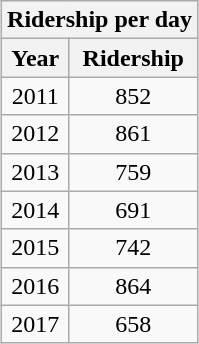<table class="wikitable" style="margin: 1em 0.2em; text-align: center;">
<tr>
<th colspan="2">Ridership per day </th>
</tr>
<tr>
<th>Year</th>
<th>Ridership</th>
</tr>
<tr>
<td>2011</td>
<td>852</td>
</tr>
<tr>
<td>2012</td>
<td>861</td>
</tr>
<tr>
<td>2013</td>
<td>759</td>
</tr>
<tr>
<td>2014</td>
<td>691</td>
</tr>
<tr>
<td>2015</td>
<td>742</td>
</tr>
<tr>
<td>2016</td>
<td>864</td>
</tr>
<tr>
<td>2017</td>
<td>658</td>
</tr>
</table>
